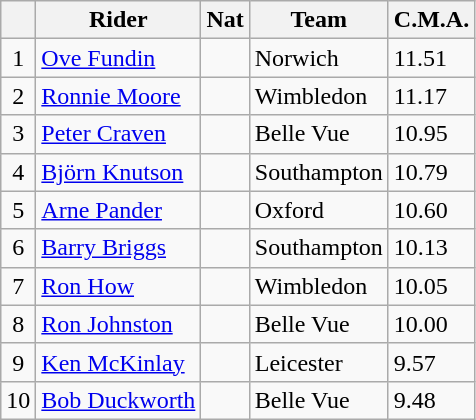<table class=wikitable>
<tr>
<th></th>
<th>Rider</th>
<th>Nat</th>
<th>Team</th>
<th>C.M.A.</th>
</tr>
<tr>
<td align="center">1</td>
<td><a href='#'>Ove Fundin</a></td>
<td></td>
<td>Norwich</td>
<td>11.51</td>
</tr>
<tr>
<td align="center">2</td>
<td><a href='#'>Ronnie Moore</a></td>
<td></td>
<td>Wimbledon</td>
<td>11.17</td>
</tr>
<tr>
<td align="center">3</td>
<td><a href='#'>Peter Craven</a></td>
<td></td>
<td>Belle Vue</td>
<td>10.95</td>
</tr>
<tr>
<td align="center">4</td>
<td><a href='#'>Björn Knutson</a></td>
<td></td>
<td>Southampton</td>
<td>10.79</td>
</tr>
<tr>
<td align="center">5</td>
<td><a href='#'>Arne Pander</a></td>
<td></td>
<td>Oxford</td>
<td>10.60</td>
</tr>
<tr>
<td align="center">6</td>
<td><a href='#'>Barry Briggs</a></td>
<td></td>
<td>Southampton</td>
<td>10.13</td>
</tr>
<tr>
<td align="center">7</td>
<td><a href='#'>Ron How</a></td>
<td></td>
<td>Wimbledon</td>
<td>10.05</td>
</tr>
<tr>
<td align="center">8</td>
<td><a href='#'>Ron Johnston</a></td>
<td></td>
<td>Belle Vue</td>
<td>10.00</td>
</tr>
<tr>
<td align="center">9</td>
<td><a href='#'>Ken McKinlay</a></td>
<td></td>
<td>Leicester</td>
<td>9.57</td>
</tr>
<tr>
<td align="center">10</td>
<td><a href='#'>Bob Duckworth</a></td>
<td></td>
<td>Belle Vue</td>
<td>9.48</td>
</tr>
</table>
